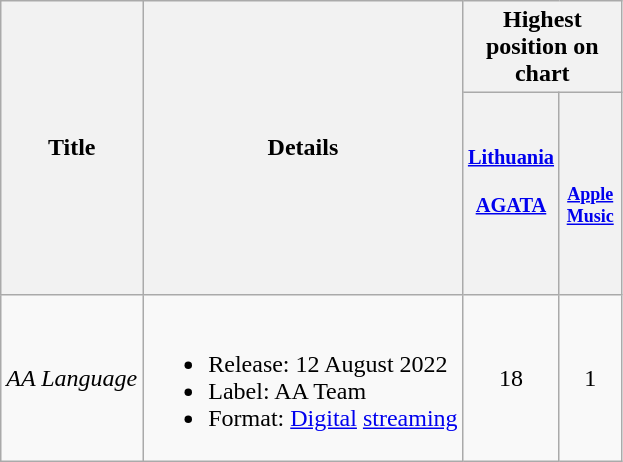<table class="wikitable" style="text-align:center">
<tr>
<th rowspan="2">Title</th>
<th rowspan="2">Details</th>
<th colspan="2">Highest position on chart</th>
</tr>
<tr>
<th scope="col" style="width:3em; font-size:85%;"><br><br><a href='#'>Lithuania</a><br><br><a href='#'>AGATA</a><br><br> <br><br></th>
<th style="text-align:center;width:3em;font-size:75%"><br><br><a href='#'>Apple Music</a><br><br></th>
</tr>
<tr>
<td><em>AA Language</em></td>
<td align="left"><br><ul><li>Release: 12 August 2022</li><li>Label: AA Team</li><li>Format: <a href='#'>Digital</a> <a href='#'>streaming</a></li></ul></td>
<td>18</td>
<td align="center">1</td>
</tr>
</table>
